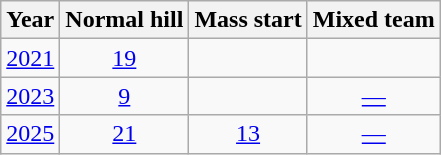<table class="wikitable" "text-align:center;">
<tr>
<th>Year</th>
<th>Normal hill</th>
<th>Mass start</th>
<th>Mixed team</th>
</tr>
<tr align=center>
<td><a href='#'>2021</a></td>
<td><a href='#'>19</a></td>
<td></td>
</tr>
<tr align=center>
<td><a href='#'>2023</a></td>
<td><a href='#'>9</a></td>
<td></td>
<td><a href='#'>—</a></td>
</tr>
<tr align=center>
<td><a href='#'>2025</a></td>
<td><a href='#'>21</a></td>
<td><a href='#'>13</a></td>
<td><a href='#'>—</a></td>
</tr>
</table>
